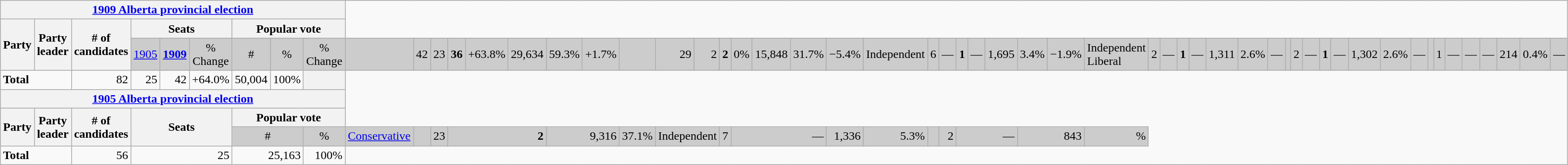<table class="wikitable" border="1">
<tr>
<th colspan="10"><a href='#'>1909 Alberta provincial election</a></th>
</tr>
<tr style="background:#ccc;">
<th rowspan="2" align=left colspan="2">Party</th>
<th rowspan="2" align=left>Party leader</th>
<th rowspan="2" align=left># of<br>candidates</th>
<th colspan="3" align=center>Seats</th>
<th colspan="3" align=center>Popular vote</th>
</tr>
<tr style="background:#ccc;">
<td align="center"><a href='#'>1905</a></td>
<td align="center"><strong><a href='#'>1909</a></strong></td>
<td align="center">% Change</td>
<td align="center">#</td>
<td align="center">%</td>
<td align="center">% Change<br></td>
<td></td>
<td align="right">42</td>
<td align="right">23</td>
<td align="right"><strong>36</strong></td>
<td align="right">+63.8%</td>
<td align="right">29,634</td>
<td align="right">59.3%</td>
<td align="right">+1.7%<br></td>
<td></td>
<td align="right">29</td>
<td align="right">2</td>
<td align="right"><strong>2</strong></td>
<td align="right">0%</td>
<td align="right">15,848</td>
<td align="right">31.7%</td>
<td align="right">−5.4%<br></td>
<td colspan="2">Independent</td>
<td align="right">6</td>
<td align="right">—</td>
<td align="right"><strong>1</strong></td>
<td align="right">—</td>
<td align="right">1,695</td>
<td align="right">3.4%</td>
<td align="right">−1.9%<br></td>
<td colspan="2">Independent Liberal</td>
<td align="right">2</td>
<td align="right">—</td>
<td align="right"><strong>1</strong></td>
<td align="right">—</td>
<td align="right">1,311</td>
<td align="right">2.6%</td>
<td align="right">—<br></td>
<td></td>
<td align="right">2</td>
<td align="right">—</td>
<td align="right"><strong>1</strong></td>
<td align="right">—</td>
<td align="right">1,302</td>
<td align="right">2.6%</td>
<td align="right">—<br></td>
<td></td>
<td align="right">1</td>
<td align="right">—</td>
<td align="right">—</td>
<td align="right">—</td>
<td align="right">214</td>
<td align="right">0.4%</td>
<td align="right">—</td>
</tr>
<tr>
<td colspan="3"><strong>Total</strong></td>
<td align="right">82</td>
<td align="right">25</td>
<td align="right">42</td>
<td align="right">+64.0%</td>
<td align="right">50,004</td>
<td align="right">100%</td>
<th></th>
</tr>
<tr>
<th colspan="10"><a href='#'>1905 Alberta provincial election</a></th>
</tr>
<tr style="background:#ccc;">
<th rowspan="2" align=left colspan="2">Party</th>
<th rowspan="2" align=left>Party leader</th>
<th rowspan="2" align=left># of<br>candidates</th>
<th rowspan="2" colspan="3" align=center>Seats</th>
<th colspan="3" align=center>Popular vote</th>
</tr>
<tr style="background:#ccc;">
<td align="center" colspan="2">#</td>
<td align="center">%<br>
</td>
<td><a href='#'>Conservative</a></td>
<td></td>
<td align="right">23</td>
<td align="right" colspan="3"><strong> 2 </strong></td>
<td align="right" colspan="2">9,316</td>
<td align="right">37.1%<br></td>
<td colspan="2">Independent</td>
<td align="right">7</td>
<td align="right" colspan="3">—</td>
<td align="right" colspan="2">1,336</td>
<td align="right">5.3%<br></td>
<td></td>
<td align="right">2</td>
<td align="right" colspan="3">—</td>
<td align="right" colspan="2">843</td>
<td align="right">%</td>
</tr>
<tr>
<td colspan="3"><strong>Total</strong></td>
<td align="right">56</td>
<td align="right" colspan="3">25</td>
<td align="right" colspan="2">25,163</td>
<td align="right">100%</td>
</tr>
</table>
